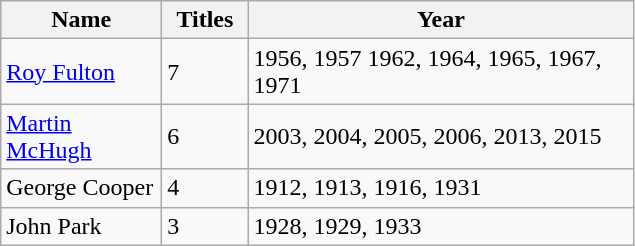<table class="sortable wikitable">
<tr>
<th width="100">Name</th>
<th width="50">Titles</th>
<th width="250">Year</th>
</tr>
<tr>
<td align=left><a href='#'>Roy Fulton</a></td>
<td>7</td>
<td>1956, 1957 1962, 1964, 1965, 1967, 1971</td>
</tr>
<tr>
<td align=left><a href='#'>Martin McHugh</a></td>
<td>6</td>
<td>2003, 2004, 2005, 2006, 2013, 2015</td>
</tr>
<tr>
<td align=left>George Cooper</td>
<td>4</td>
<td>1912, 1913, 1916, 1931</td>
</tr>
<tr>
<td align=left>John Park</td>
<td>3</td>
<td>1928, 1929, 1933</td>
</tr>
</table>
